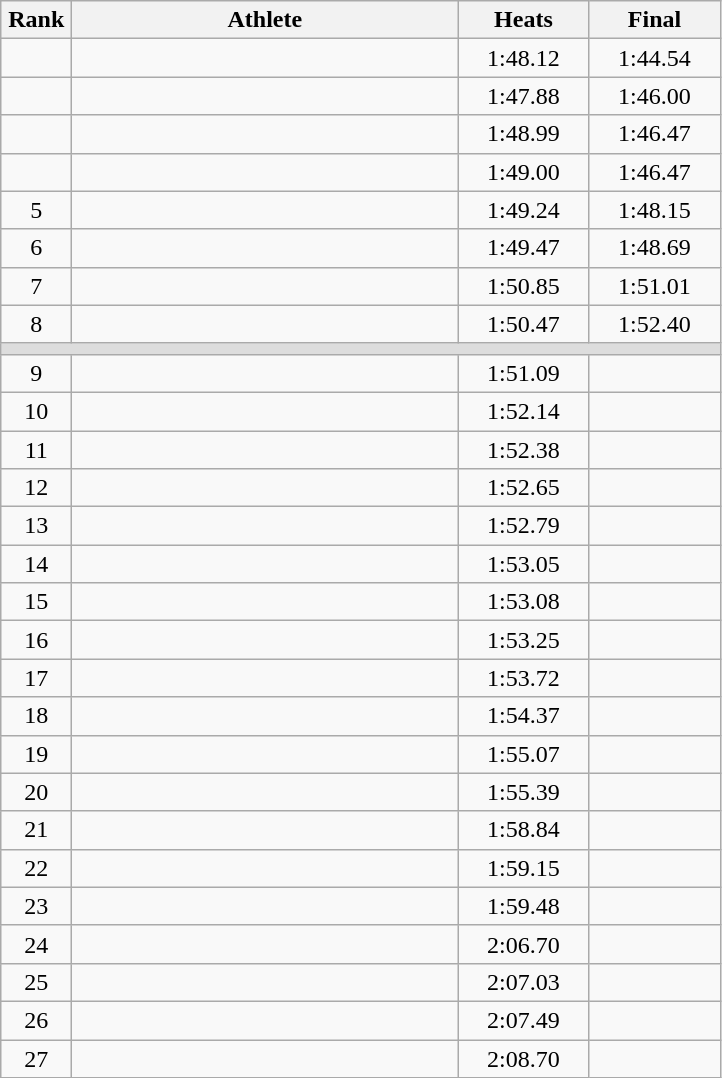<table class=wikitable style="text-align:center">
<tr>
<th width=40>Rank</th>
<th width=250>Athlete</th>
<th width=80>Heats</th>
<th width=80>Final</th>
</tr>
<tr>
<td></td>
<td align=left></td>
<td>1:48.12</td>
<td>1:44.54</td>
</tr>
<tr>
<td></td>
<td align=left></td>
<td>1:47.88</td>
<td>1:46.00</td>
</tr>
<tr>
<td></td>
<td align=left></td>
<td>1:48.99</td>
<td>1:46.47</td>
</tr>
<tr>
<td></td>
<td align=left></td>
<td>1:49.00</td>
<td>1:46.47</td>
</tr>
<tr>
<td>5</td>
<td align=left></td>
<td>1:49.24</td>
<td>1:48.15</td>
</tr>
<tr>
<td>6</td>
<td align=left></td>
<td>1:49.47</td>
<td>1:48.69</td>
</tr>
<tr>
<td>7</td>
<td align=left></td>
<td>1:50.85</td>
<td>1:51.01</td>
</tr>
<tr>
<td>8</td>
<td align=left></td>
<td>1:50.47</td>
<td>1:52.40</td>
</tr>
<tr bgcolor=#DDDDDD>
<td colspan=4></td>
</tr>
<tr>
<td>9</td>
<td align=left></td>
<td>1:51.09</td>
<td></td>
</tr>
<tr>
<td>10</td>
<td align=left></td>
<td>1:52.14</td>
<td></td>
</tr>
<tr>
<td>11</td>
<td align=left></td>
<td>1:52.38</td>
<td></td>
</tr>
<tr>
<td>12</td>
<td align=left></td>
<td>1:52.65</td>
<td></td>
</tr>
<tr>
<td>13</td>
<td align=left></td>
<td>1:52.79</td>
<td></td>
</tr>
<tr>
<td>14</td>
<td align=left></td>
<td>1:53.05</td>
<td></td>
</tr>
<tr>
<td>15</td>
<td align=left></td>
<td>1:53.08</td>
<td></td>
</tr>
<tr>
<td>16</td>
<td align=left></td>
<td>1:53.25</td>
<td></td>
</tr>
<tr>
<td>17</td>
<td align=left></td>
<td>1:53.72</td>
<td></td>
</tr>
<tr>
<td>18</td>
<td align=left></td>
<td>1:54.37</td>
<td></td>
</tr>
<tr>
<td>19</td>
<td align=left></td>
<td>1:55.07</td>
<td></td>
</tr>
<tr>
<td>20</td>
<td align=left></td>
<td>1:55.39</td>
<td></td>
</tr>
<tr>
<td>21</td>
<td align=left></td>
<td>1:58.84</td>
<td></td>
</tr>
<tr>
<td>22</td>
<td align=left></td>
<td>1:59.15</td>
<td></td>
</tr>
<tr>
<td>23</td>
<td align=left></td>
<td>1:59.48</td>
<td></td>
</tr>
<tr>
<td>24</td>
<td align=left></td>
<td>2:06.70</td>
<td></td>
</tr>
<tr>
<td>25</td>
<td align=left></td>
<td>2:07.03</td>
<td></td>
</tr>
<tr>
<td>26</td>
<td align=left></td>
<td>2:07.49</td>
<td></td>
</tr>
<tr>
<td>27</td>
<td align=left></td>
<td>2:08.70</td>
<td></td>
</tr>
</table>
